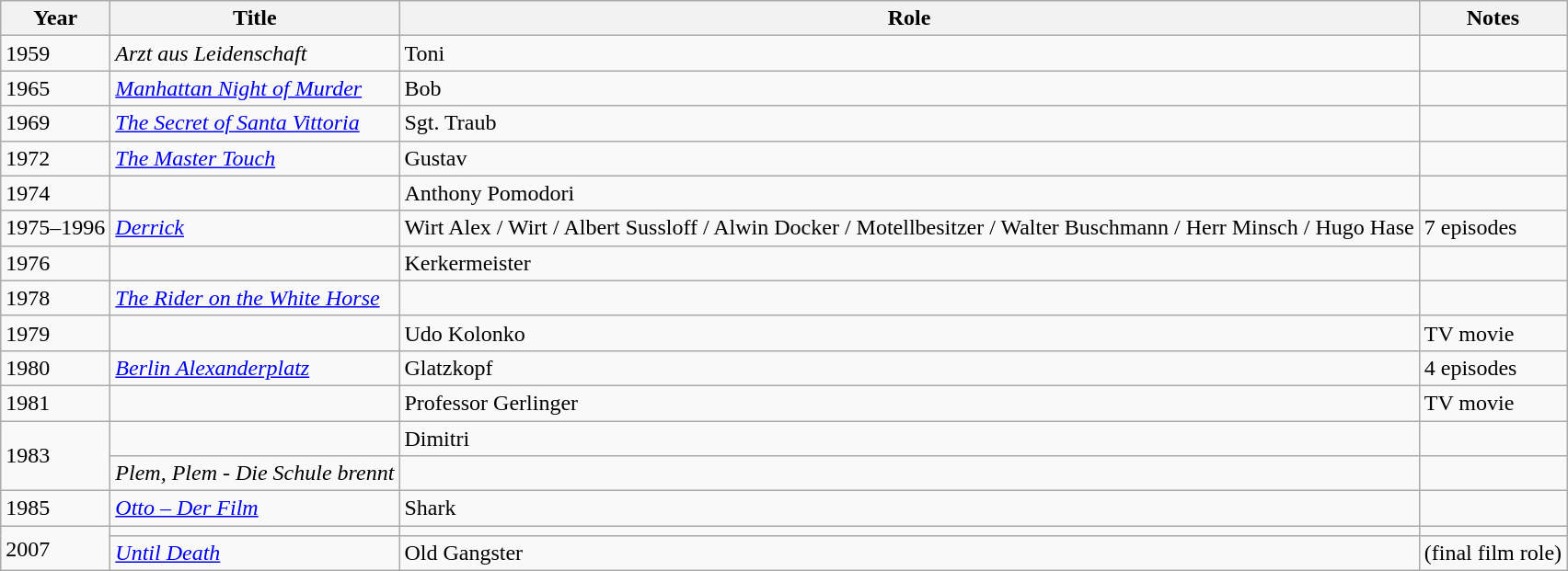<table class="wikitable">
<tr>
<th>Year</th>
<th>Title</th>
<th>Role</th>
<th>Notes</th>
</tr>
<tr>
<td>1959</td>
<td><em>Arzt aus Leidenschaft</em></td>
<td>Toni</td>
<td></td>
</tr>
<tr>
<td>1965</td>
<td><em><a href='#'>Manhattan Night of Murder</a></em></td>
<td>Bob</td>
<td></td>
</tr>
<tr>
<td>1969</td>
<td><em><a href='#'>The Secret of Santa Vittoria</a></em></td>
<td>Sgt. Traub</td>
<td></td>
</tr>
<tr>
<td>1972</td>
<td><em><a href='#'>The Master Touch</a></em></td>
<td>Gustav</td>
<td></td>
</tr>
<tr>
<td>1974</td>
<td><em></em></td>
<td>Anthony Pomodori</td>
<td></td>
</tr>
<tr>
<td>1975–1996</td>
<td><em><a href='#'>Derrick</a></em></td>
<td>Wirt Alex / Wirt / Albert Sussloff / Alwin Docker / Motellbesitzer / Walter Buschmann / Herr Minsch / Hugo Hase</td>
<td>7 episodes</td>
</tr>
<tr>
<td>1976</td>
<td><em></em></td>
<td>Kerkermeister</td>
<td></td>
</tr>
<tr>
<td>1978</td>
<td><em><a href='#'>The Rider on the White Horse</a></em></td>
<td></td>
<td></td>
</tr>
<tr>
<td>1979</td>
<td><em></em></td>
<td>Udo Kolonko</td>
<td>TV movie</td>
</tr>
<tr>
<td>1980</td>
<td><em><a href='#'>Berlin Alexanderplatz</a></em></td>
<td>Glatzkopf</td>
<td>4 episodes</td>
</tr>
<tr>
<td>1981</td>
<td><em></em></td>
<td>Professor Gerlinger</td>
<td>TV movie</td>
</tr>
<tr>
<td rowspan=2>1983</td>
<td><em></em></td>
<td>Dimitri</td>
<td></td>
</tr>
<tr>
<td><em>Plem, Plem - Die Schule brennt</em></td>
<td></td>
<td></td>
</tr>
<tr>
<td>1985</td>
<td><em><a href='#'>Otto – Der Film</a></em></td>
<td>Shark</td>
<td></td>
</tr>
<tr>
<td rowspan=2>2007</td>
<td><em></em></td>
<td></td>
<td></td>
</tr>
<tr>
<td><em><a href='#'>Until Death</a></em></td>
<td>Old Gangster</td>
<td>(final film role)</td>
</tr>
</table>
